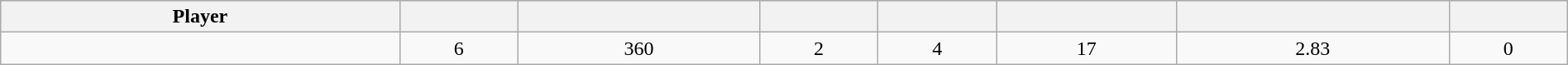<table class="wikitable sortable" style="width:100%;">
<tr style="text-align:center; background:#ddd;">
<th>Player</th>
<th></th>
<th></th>
<th></th>
<th></th>
<th></th>
<th></th>
<th></th>
</tr>
<tr align=center>
<td></td>
<td>6</td>
<td>360</td>
<td>2</td>
<td>4</td>
<td>17</td>
<td>2.83</td>
<td>0</td>
</tr>
</table>
